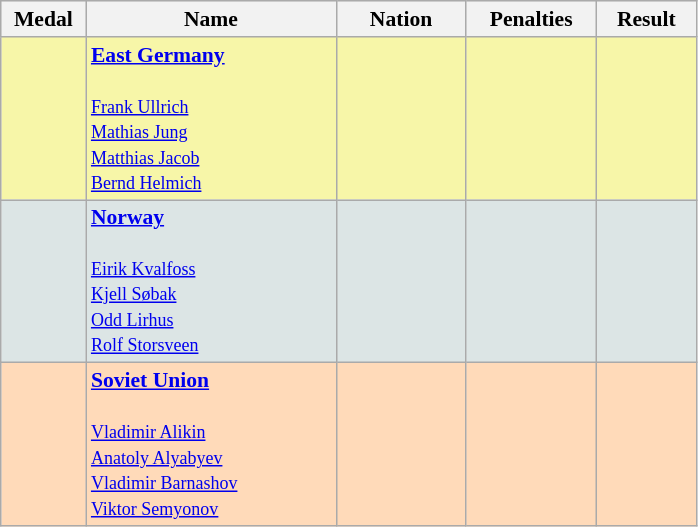<table class=wikitable style="border:1px solid #AAAAAA;font-size:90%">
<tr bgcolor="#E4E4E4">
<th style="border-bottom:1px solid #AAAAAA" width=50>Medal</th>
<th style="border-bottom:1px solid #AAAAAA" width=160>Name</th>
<th style="border-bottom:1px solid #AAAAAA" width=80>Nation</th>
<th style="border-bottom:1px solid #AAAAAA" width=80>Penalties</th>
<th style="border-bottom:1px solid #AAAAAA" width=60>Result</th>
</tr>
<tr bgcolor="#F7F6A8">
<td align="center"></td>
<td><strong><a href='#'>East Germany</a></strong><br><br><small><a href='#'>Frank Ullrich</a><br><a href='#'>Mathias Jung</a><br><a href='#'>Matthias Jacob</a><br><a href='#'>Bernd Helmich</a></small></td>
<td></td>
<td align="center"></td>
<td align="center"></td>
</tr>
<tr bgcolor="#DCE5E5">
<td align="center"></td>
<td><strong><a href='#'>Norway</a></strong><br><br><small><a href='#'>Eirik Kvalfoss</a><br><a href='#'>Kjell Søbak</a><br><a href='#'>Odd Lirhus</a><br><a href='#'>Rolf Storsveen</a></small></td>
<td></td>
<td align="center"></td>
<td align="right"></td>
</tr>
<tr bgcolor="#FFDAB9">
<td align="center"></td>
<td><strong><a href='#'>Soviet Union</a></strong><br><br><small><a href='#'>Vladimir Alikin</a><br><a href='#'>Anatoly Alyabyev</a><br><a href='#'>Vladimir Barnashov</a><br><a href='#'>Viktor Semyonov</a></small></td>
<td></td>
<td align="center"></td>
<td align="right"></td>
</tr>
</table>
